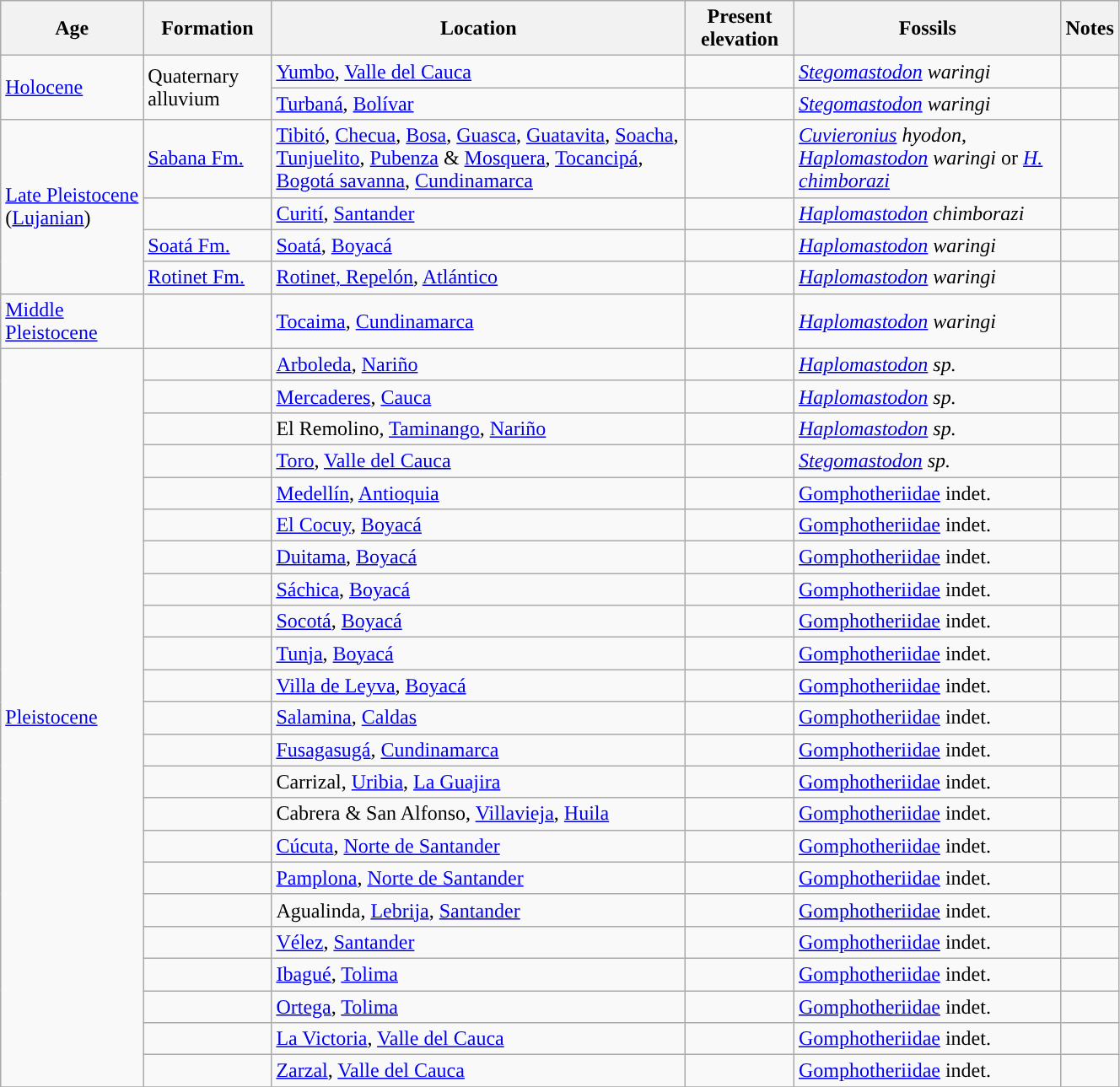<table class="wikitable sortable" style="width: 70%;">
<tr>
<th>Age</th>
<th>Formation</th>
<th>Location</th>
<th>Present elevation</th>
<th>Fossils</th>
<th class="unsortable">Notes</th>
</tr>
<tr>
<td rowspan=2 style="background-color: "><a href='#'>Holocene</a></td>
<td rowspan=2>Quaternary alluvium</td>
<td><a href='#'>Yumbo</a>, <a href='#'>Valle del Cauca</a></td>
<td></td>
<td><em><a href='#'>Stegomastodon</a> waringi</em></td>
<td></td>
</tr>
<tr>
<td><a href='#'>Turbaná</a>, <a href='#'>Bolívar</a></td>
<td></td>
<td><em><a href='#'>Stegomastodon</a> waringi</em></td>
<td></td>
</tr>
<tr>
<td rowspan=4 style="background-color: "><a href='#'>Late Pleistocene</a> (<a href='#'>Lujanian</a>)</td>
<td><a href='#'>Sabana Fm.</a></td>
<td><a href='#'>Tibitó</a>, <a href='#'>Checua</a>, <a href='#'>Bosa</a>, <a href='#'>Guasca</a>, <a href='#'>Guatavita</a>, <a href='#'>Soacha</a>, <a href='#'>Tunjuelito</a>, <a href='#'>Pubenza</a> & <a href='#'>Mosquera</a>, <a href='#'>Tocancipá</a>, <a href='#'>Bogotá savanna</a>, <a href='#'>Cundinamarca</a></td>
<td></td>
<td><em><a href='#'>Cuvieronius</a> hyodon</em>, <em><a href='#'>Haplomastodon</a> waringi</em> or <em><a href='#'>H. chimborazi</a></em></td>
<td></td>
</tr>
<tr>
<td></td>
<td><a href='#'>Curití</a>, <a href='#'>Santander</a></td>
<td></td>
<td><em><a href='#'>Haplomastodon</a> chimborazi</em></td>
<td></td>
</tr>
<tr>
<td><a href='#'>Soatá Fm.</a></td>
<td><a href='#'>Soatá</a>, <a href='#'>Boyacá</a></td>
<td></td>
<td><em><a href='#'>Haplomastodon</a> waringi</em></td>
<td></td>
</tr>
<tr>
<td><a href='#'>Rotinet Fm.</a></td>
<td><a href='#'>Rotinet, Repelón</a>, <a href='#'>Atlántico</a></td>
<td></td>
<td><em><a href='#'>Haplomastodon</a> waringi</em></td>
<td></td>
</tr>
<tr>
<td style="background-color: "><a href='#'>Middle Pleistocene</a></td>
<td></td>
<td><a href='#'>Tocaima</a>, <a href='#'>Cundinamarca</a></td>
<td></td>
<td><em><a href='#'>Haplomastodon</a> waringi</em></td>
<td></td>
</tr>
<tr>
<td rowspan=23 style="background-color: "><a href='#'>Pleistocene</a></td>
<td></td>
<td><a href='#'>Arboleda</a>, <a href='#'>Nariño</a></td>
<td></td>
<td><em><a href='#'>Haplomastodon</a> sp.</em></td>
<td></td>
</tr>
<tr>
<td></td>
<td><a href='#'>Mercaderes</a>, <a href='#'>Cauca</a></td>
<td></td>
<td><em><a href='#'>Haplomastodon</a> sp.</em></td>
<td></td>
</tr>
<tr>
<td></td>
<td>El Remolino, <a href='#'>Taminango</a>, <a href='#'>Nariño</a></td>
<td></td>
<td><em><a href='#'>Haplomastodon</a> sp.</em></td>
<td></td>
</tr>
<tr>
<td></td>
<td><a href='#'>Toro</a>, <a href='#'>Valle del Cauca</a></td>
<td></td>
<td><em><a href='#'>Stegomastodon</a> sp.</em></td>
<td></td>
</tr>
<tr>
<td></td>
<td><a href='#'>Medellín</a>, <a href='#'>Antioquia</a></td>
<td></td>
<td><a href='#'>Gomphotheriidae</a> indet.</td>
<td></td>
</tr>
<tr>
<td></td>
<td><a href='#'>El Cocuy</a>, <a href='#'>Boyacá</a></td>
<td></td>
<td><a href='#'>Gomphotheriidae</a> indet.</td>
<td></td>
</tr>
<tr>
<td></td>
<td><a href='#'>Duitama</a>, <a href='#'>Boyacá</a></td>
<td></td>
<td><a href='#'>Gomphotheriidae</a> indet.</td>
<td></td>
</tr>
<tr>
<td></td>
<td><a href='#'>Sáchica</a>, <a href='#'>Boyacá</a></td>
<td></td>
<td><a href='#'>Gomphotheriidae</a> indet.</td>
<td></td>
</tr>
<tr>
<td></td>
<td><a href='#'>Socotá</a>, <a href='#'>Boyacá</a></td>
<td></td>
<td><a href='#'>Gomphotheriidae</a> indet.</td>
<td></td>
</tr>
<tr>
<td></td>
<td><a href='#'>Tunja</a>, <a href='#'>Boyacá</a></td>
<td></td>
<td><a href='#'>Gomphotheriidae</a> indet.</td>
<td></td>
</tr>
<tr>
<td></td>
<td><a href='#'>Villa de Leyva</a>, <a href='#'>Boyacá</a></td>
<td></td>
<td><a href='#'>Gomphotheriidae</a> indet.</td>
<td></td>
</tr>
<tr>
<td></td>
<td><a href='#'>Salamina</a>, <a href='#'>Caldas</a></td>
<td></td>
<td><a href='#'>Gomphotheriidae</a> indet.</td>
<td></td>
</tr>
<tr>
<td></td>
<td><a href='#'>Fusagasugá</a>, <a href='#'>Cundinamarca</a></td>
<td></td>
<td><a href='#'>Gomphotheriidae</a> indet.</td>
<td></td>
</tr>
<tr>
<td></td>
<td>Carrizal, <a href='#'>Uribia</a>, <a href='#'>La Guajira</a></td>
<td></td>
<td><a href='#'>Gomphotheriidae</a> indet.</td>
<td></td>
</tr>
<tr>
<td></td>
<td>Cabrera & San Alfonso, <a href='#'>Villavieja</a>, <a href='#'>Huila</a></td>
<td></td>
<td><a href='#'>Gomphotheriidae</a> indet.</td>
<td></td>
</tr>
<tr>
<td></td>
<td><a href='#'>Cúcuta</a>, <a href='#'>Norte de Santander</a></td>
<td></td>
<td><a href='#'>Gomphotheriidae</a> indet.</td>
<td></td>
</tr>
<tr>
<td></td>
<td><a href='#'>Pamplona</a>, <a href='#'>Norte de Santander</a></td>
<td></td>
<td><a href='#'>Gomphotheriidae</a> indet.</td>
<td></td>
</tr>
<tr>
<td></td>
<td>Agualinda, <a href='#'>Lebrija</a>, <a href='#'>Santander</a></td>
<td></td>
<td><a href='#'>Gomphotheriidae</a> indet.</td>
<td></td>
</tr>
<tr>
<td></td>
<td><a href='#'>Vélez</a>, <a href='#'>Santander</a></td>
<td></td>
<td><a href='#'>Gomphotheriidae</a> indet.</td>
<td></td>
</tr>
<tr>
<td></td>
<td><a href='#'>Ibagué</a>, <a href='#'>Tolima</a></td>
<td></td>
<td><a href='#'>Gomphotheriidae</a> indet.</td>
<td></td>
</tr>
<tr>
<td></td>
<td><a href='#'>Ortega</a>, <a href='#'>Tolima</a></td>
<td></td>
<td><a href='#'>Gomphotheriidae</a> indet.</td>
<td></td>
</tr>
<tr>
<td></td>
<td><a href='#'>La Victoria</a>, <a href='#'>Valle del Cauca</a></td>
<td></td>
<td><a href='#'>Gomphotheriidae</a> indet.</td>
<td></td>
</tr>
<tr>
<td></td>
<td><a href='#'>Zarzal</a>, <a href='#'>Valle del Cauca</a></td>
<td></td>
<td><a href='#'>Gomphotheriidae</a> indet.</td>
<td></td>
</tr>
<tr>
</tr>
</table>
